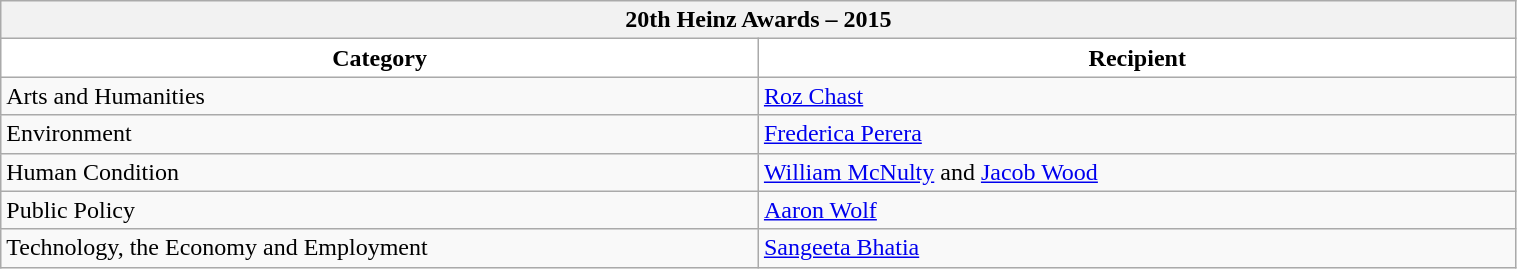<table class="wikitable" style="width:80%; text-align:left">
<tr>
<th style="background:cream" colspan=2><span>20th Heinz Awards – 2015</span></th>
</tr>
<tr>
<th style="background:white; width:40%">Category</th>
<th style="background:white; width:40%">Recipient</th>
</tr>
<tr>
<td>Arts and Humanities</td>
<td><a href='#'>Roz Chast</a></td>
</tr>
<tr>
<td>Environment</td>
<td><a href='#'>Frederica Perera</a></td>
</tr>
<tr>
<td>Human Condition</td>
<td><a href='#'>William McNulty</a> and <a href='#'>Jacob Wood</a></td>
</tr>
<tr>
<td>Public Policy</td>
<td><a href='#'>Aaron Wolf</a></td>
</tr>
<tr>
<td>Technology, the Economy and Employment</td>
<td><a href='#'>Sangeeta Bhatia</a></td>
</tr>
</table>
